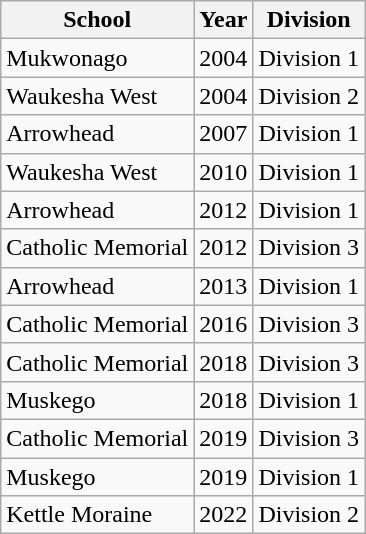<table class="wikitable">
<tr>
<th>School</th>
<th>Year</th>
<th>Division</th>
</tr>
<tr>
<td>Mukwonago</td>
<td>2004</td>
<td>Division 1</td>
</tr>
<tr>
<td>Waukesha West</td>
<td>2004</td>
<td>Division 2</td>
</tr>
<tr>
<td>Arrowhead</td>
<td>2007</td>
<td>Division 1</td>
</tr>
<tr>
<td>Waukesha West</td>
<td>2010</td>
<td>Division 1</td>
</tr>
<tr>
<td>Arrowhead</td>
<td>2012</td>
<td>Division 1</td>
</tr>
<tr>
<td>Catholic Memorial</td>
<td>2012</td>
<td>Division 3</td>
</tr>
<tr>
<td>Arrowhead</td>
<td>2013</td>
<td>Division 1</td>
</tr>
<tr>
<td>Catholic Memorial</td>
<td>2016</td>
<td>Division 3</td>
</tr>
<tr>
<td>Catholic Memorial</td>
<td>2018</td>
<td>Division 3</td>
</tr>
<tr>
<td>Muskego</td>
<td>2018</td>
<td>Division 1</td>
</tr>
<tr>
<td>Catholic Memorial</td>
<td>2019</td>
<td>Division 3</td>
</tr>
<tr>
<td>Muskego</td>
<td>2019</td>
<td>Division 1</td>
</tr>
<tr>
<td>Kettle Moraine</td>
<td>2022</td>
<td>Division 2</td>
</tr>
</table>
